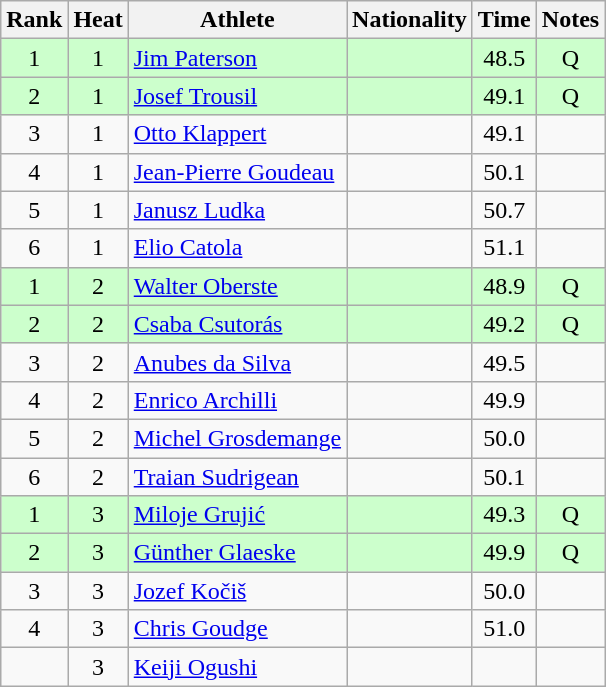<table class="wikitable sortable" style="text-align:center">
<tr>
<th>Rank</th>
<th>Heat</th>
<th>Athlete</th>
<th>Nationality</th>
<th>Time</th>
<th>Notes</th>
</tr>
<tr bgcolor=ccffcc>
<td>1</td>
<td>1</td>
<td align=left><a href='#'>Jim Paterson</a></td>
<td align=left></td>
<td>48.5</td>
<td>Q</td>
</tr>
<tr bgcolor=ccffcc>
<td>2</td>
<td>1</td>
<td align=left><a href='#'>Josef Trousil</a></td>
<td align=left></td>
<td>49.1</td>
<td>Q</td>
</tr>
<tr>
<td>3</td>
<td>1</td>
<td align=left><a href='#'>Otto Klappert</a></td>
<td align=left></td>
<td>49.1</td>
<td></td>
</tr>
<tr>
<td>4</td>
<td>1</td>
<td align=left><a href='#'>Jean-Pierre Goudeau</a></td>
<td align=left></td>
<td>50.1</td>
<td></td>
</tr>
<tr>
<td>5</td>
<td>1</td>
<td align=left><a href='#'>Janusz Ludka</a></td>
<td align=left></td>
<td>50.7</td>
<td></td>
</tr>
<tr>
<td>6</td>
<td>1</td>
<td align=left><a href='#'>Elio Catola</a></td>
<td align=left></td>
<td>51.1</td>
<td></td>
</tr>
<tr bgcolor=ccffcc>
<td>1</td>
<td>2</td>
<td align=left><a href='#'>Walter Oberste</a></td>
<td align=left></td>
<td>48.9</td>
<td>Q</td>
</tr>
<tr bgcolor=ccffcc>
<td>2</td>
<td>2</td>
<td align=left><a href='#'>Csaba Csutorás</a></td>
<td align=left></td>
<td>49.2</td>
<td>Q</td>
</tr>
<tr>
<td>3</td>
<td>2</td>
<td align=left><a href='#'>Anubes da Silva</a></td>
<td align=left></td>
<td>49.5</td>
<td></td>
</tr>
<tr>
<td>4</td>
<td>2</td>
<td align=left><a href='#'>Enrico Archilli</a></td>
<td align=left></td>
<td>49.9</td>
<td></td>
</tr>
<tr>
<td>5</td>
<td>2</td>
<td align=left><a href='#'>Michel Grosdemange</a></td>
<td align=left></td>
<td>50.0</td>
<td></td>
</tr>
<tr>
<td>6</td>
<td>2</td>
<td align=left><a href='#'>Traian Sudrigean</a></td>
<td align=left></td>
<td>50.1</td>
<td></td>
</tr>
<tr bgcolor=ccffcc>
<td>1</td>
<td>3</td>
<td align=left><a href='#'>Miloje Grujić</a></td>
<td align=left></td>
<td>49.3</td>
<td>Q</td>
</tr>
<tr bgcolor=ccffcc>
<td>2</td>
<td>3</td>
<td align=left><a href='#'>Günther Glaeske</a></td>
<td align=left></td>
<td>49.9</td>
<td>Q</td>
</tr>
<tr>
<td>3</td>
<td>3</td>
<td align=left><a href='#'>Jozef Kočiš</a></td>
<td align=left></td>
<td>50.0</td>
<td></td>
</tr>
<tr>
<td>4</td>
<td>3</td>
<td align=left><a href='#'>Chris Goudge</a></td>
<td align=left></td>
<td>51.0</td>
<td></td>
</tr>
<tr>
<td></td>
<td>3</td>
<td align=left><a href='#'>Keiji Ogushi</a></td>
<td align=left></td>
<td></td>
<td></td>
</tr>
</table>
